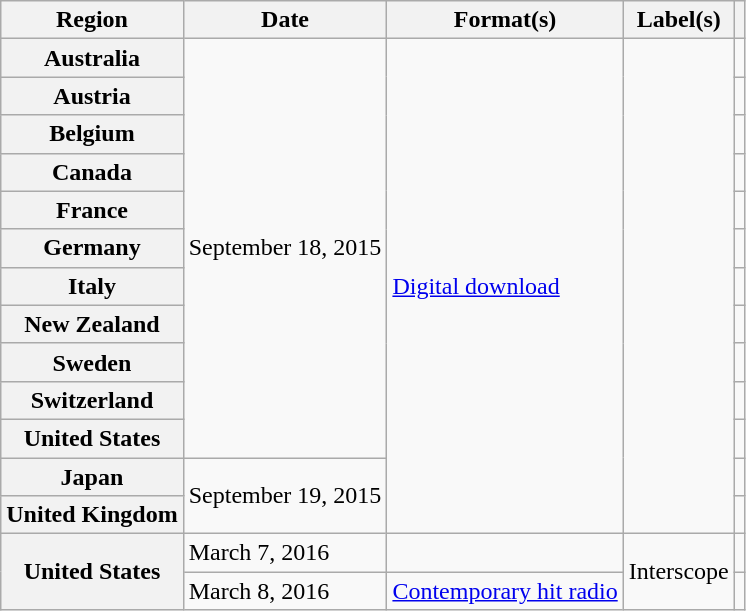<table class="wikitable plainrowheaders">
<tr>
<th scope="col">Region</th>
<th scope="col">Date</th>
<th scope="col">Format(s)</th>
<th scope="col">Label(s)</th>
<th scope="col"></th>
</tr>
<tr>
<th scope="row">Australia</th>
<td rowspan="11">September 18, 2015</td>
<td rowspan="13"><a href='#'>Digital download</a></td>
<td rowspan="13"></td>
<td></td>
</tr>
<tr>
<th scope="row">Austria</th>
<td></td>
</tr>
<tr>
<th scope="row">Belgium</th>
<td></td>
</tr>
<tr>
<th scope="row">Canada</th>
<td></td>
</tr>
<tr>
<th scope="row">France</th>
<td></td>
</tr>
<tr>
<th scope="row">Germany</th>
<td></td>
</tr>
<tr>
<th scope="row">Italy</th>
<td></td>
</tr>
<tr>
<th scope="row">New Zealand</th>
<td></td>
</tr>
<tr>
<th scope="row">Sweden</th>
<td></td>
</tr>
<tr>
<th scope="row">Switzerland</th>
<td></td>
</tr>
<tr>
<th scope="row">United States</th>
<td></td>
</tr>
<tr>
<th scope="row">Japan</th>
<td rowspan="2">September 19, 2015</td>
<td></td>
</tr>
<tr>
<th scope="row">United Kingdom</th>
<td></td>
</tr>
<tr>
<th rowspan="2" scope="row">United States</th>
<td>March 7, 2016</td>
<td></td>
<td rowspan="2">Interscope</td>
<td></td>
</tr>
<tr>
<td>March 8, 2016</td>
<td><a href='#'>Contemporary hit radio</a></td>
<td></td>
</tr>
</table>
